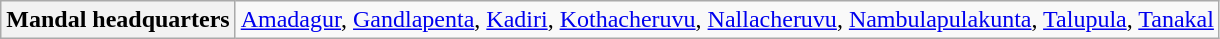<table class="wikitable">
<tr>
<th>Mandal headquarters</th>
<td><a href='#'>Amadagur</a>, <a href='#'>Gandlapenta</a>, <a href='#'>Kadiri</a>, <a href='#'>Kothacheruvu</a>, <a href='#'>Nallacheruvu</a>, <a href='#'>Nambulapulakunta</a>, <a href='#'>Talupula</a>, <a href='#'>Tanakal</a></td>
</tr>
</table>
